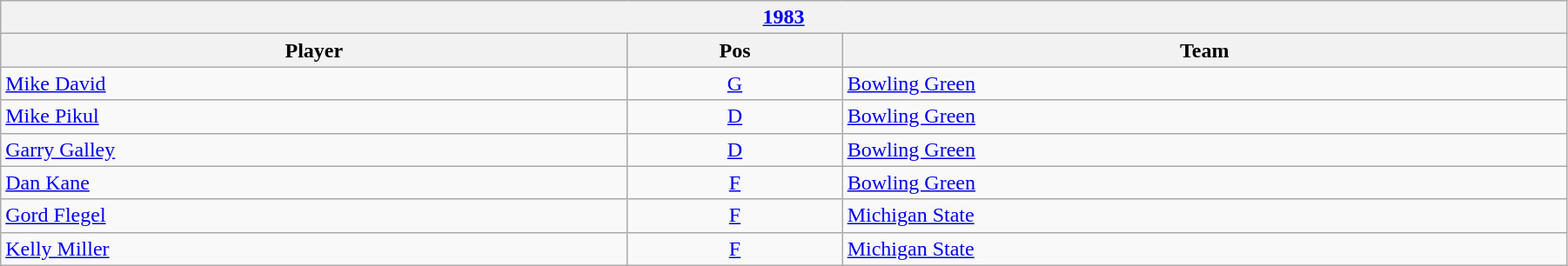<table class="wikitable" width=95%>
<tr>
<th colspan=3><a href='#'>1983</a></th>
</tr>
<tr>
<th>Player</th>
<th>Pos</th>
<th>Team</th>
</tr>
<tr>
<td><a href='#'>Mike David</a></td>
<td style="text-align:center;"><a href='#'>G</a></td>
<td><a href='#'>Bowling Green</a></td>
</tr>
<tr>
<td><a href='#'>Mike Pikul</a></td>
<td style="text-align:center;"><a href='#'>D</a></td>
<td><a href='#'>Bowling Green</a></td>
</tr>
<tr>
<td><a href='#'>Garry Galley</a></td>
<td style="text-align:center;"><a href='#'>D</a></td>
<td><a href='#'>Bowling Green</a></td>
</tr>
<tr>
<td><a href='#'>Dan Kane</a></td>
<td style="text-align:center;"><a href='#'>F</a></td>
<td><a href='#'>Bowling Green</a></td>
</tr>
<tr>
<td><a href='#'>Gord Flegel</a></td>
<td style="text-align:center;"><a href='#'>F</a></td>
<td><a href='#'>Michigan State</a></td>
</tr>
<tr>
<td><a href='#'>Kelly Miller</a></td>
<td style="text-align:center;"><a href='#'>F</a></td>
<td><a href='#'>Michigan State</a></td>
</tr>
</table>
